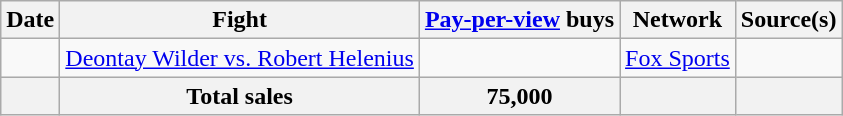<table class="wikitable">
<tr>
<th>Date</th>
<th>Fight</th>
<th><a href='#'>Pay-per-view</a> buys</th>
<th>Network</th>
<th>Source(s)</th>
</tr>
<tr>
<td></td>
<td><a href='#'>Deontay Wilder vs. Robert Helenius</a></td>
<td></td>
<td><a href='#'>Fox Sports</a></td>
<td></td>
</tr>
<tr>
<th></th>
<th>Total sales</th>
<th>75,000</th>
<th></th>
<th></th>
</tr>
</table>
